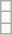<table class="wikitable">
<tr>
<td></td>
</tr>
<tr>
<td></td>
</tr>
<tr>
<td></td>
</tr>
</table>
